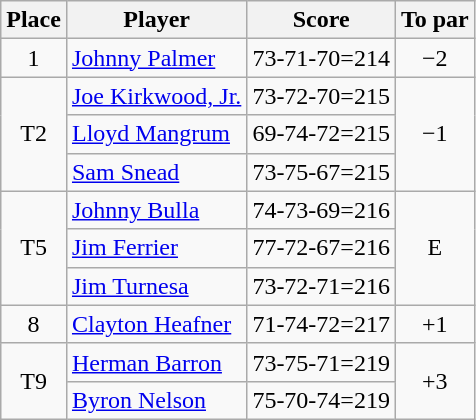<table class="wikitable">
<tr>
<th>Place</th>
<th>Player</th>
<th>Score</th>
<th>To par</th>
</tr>
<tr>
<td align="center">1</td>
<td> <a href='#'>Johnny Palmer</a></td>
<td>73-71-70=214</td>
<td align="center">−2</td>
</tr>
<tr>
<td rowspan="3" align="center">T2</td>
<td> <a href='#'>Joe Kirkwood, Jr.</a></td>
<td>73-72-70=215</td>
<td rowspan="3"  align="center">−1</td>
</tr>
<tr>
<td> <a href='#'>Lloyd Mangrum</a></td>
<td>69-74-72=215</td>
</tr>
<tr>
<td> <a href='#'>Sam Snead</a></td>
<td>73-75-67=215</td>
</tr>
<tr>
<td rowspan="3" align="center">T5</td>
<td> <a href='#'>Johnny Bulla</a></td>
<td>74-73-69=216</td>
<td rowspan="3" align="center">E</td>
</tr>
<tr>
<td> <a href='#'>Jim Ferrier</a></td>
<td>77-72-67=216</td>
</tr>
<tr>
<td> <a href='#'>Jim Turnesa</a></td>
<td>73-72-71=216</td>
</tr>
<tr>
<td align="center">8</td>
<td> <a href='#'>Clayton Heafner</a></td>
<td>71-74-72=217</td>
<td align="center">+1</td>
</tr>
<tr>
<td rowspan="2" align="center">T9</td>
<td> <a href='#'>Herman Barron</a></td>
<td>73-75-71=219</td>
<td rowspan="2" align="center">+3</td>
</tr>
<tr>
<td> <a href='#'>Byron Nelson</a></td>
<td>75-70-74=219</td>
</tr>
</table>
